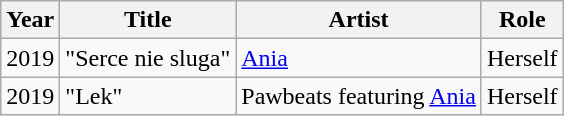<table class="wikitable plainrowheaders sortable">
<tr>
<th>Year</th>
<th>Title</th>
<th>Artist</th>
<th>Role</th>
</tr>
<tr>
<td>2019</td>
<td>"Serce nie sluga"</td>
<td><a href='#'>Ania</a></td>
<td>Herself</td>
</tr>
<tr>
<td>2019</td>
<td>"Lek"</td>
<td>Pawbeats featuring <a href='#'>Ania</a></td>
<td>Herself</td>
</tr>
</table>
